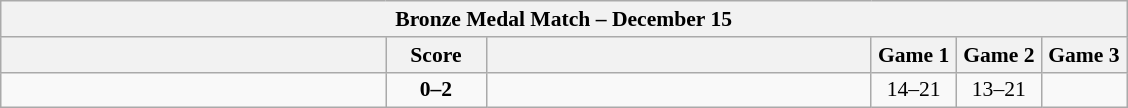<table class="wikitable" style="text-align: center; font-size:90% ">
<tr>
<th colspan=6>Bronze Medal Match – December 15</th>
</tr>
<tr>
<th align="right" width="250"></th>
<th width="60">Score</th>
<th align="left" width="250"></th>
<th width="50">Game 1</th>
<th width="50">Game 2</th>
<th width="50">Game 3</th>
</tr>
<tr>
<td align=left></td>
<td align=center><strong>0–2</strong></td>
<td align=left><strong></strong></td>
<td>14–21</td>
<td>13–21</td>
<td></td>
</tr>
</table>
